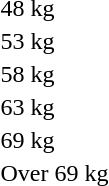<table>
<tr>
<td>48 kg</td>
<td></td>
<td></td>
<td></td>
</tr>
<tr>
<td>53 kg</td>
<td></td>
<td></td>
<td></td>
</tr>
<tr>
<td>58 kg</td>
<td></td>
<td></td>
<td></td>
</tr>
<tr>
<td>63 kg</td>
<td></td>
<td></td>
<td></td>
</tr>
<tr>
<td>69 kg</td>
<td></td>
<td></td>
<td></td>
</tr>
<tr>
<td>Over 69 kg</td>
<td></td>
<td></td>
<td></td>
</tr>
</table>
